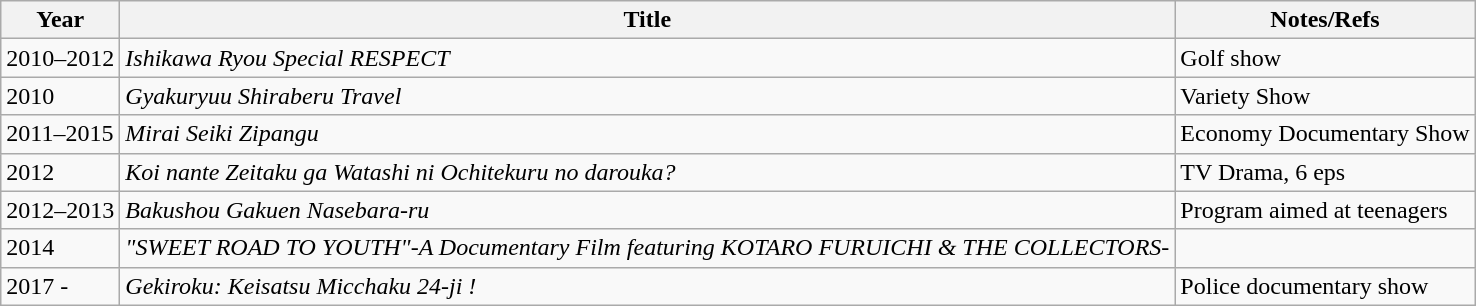<table class="wikitable">
<tr>
<th>Year</th>
<th>Title</th>
<th>Notes/Refs</th>
</tr>
<tr>
<td>2010–2012</td>
<td><em>Ishikawa Ryou Special RESPECT</em></td>
<td>Golf show</td>
</tr>
<tr>
<td>2010</td>
<td><em>Gyakuryuu Shiraberu Travel</em></td>
<td>Variety Show</td>
</tr>
<tr>
<td>2011–2015</td>
<td><em>Mirai Seiki Zipangu</em></td>
<td>Economy Documentary Show</td>
</tr>
<tr>
<td>2012</td>
<td><em>Koi nante Zeitaku ga Watashi ni Ochitekuru no darouka?</em></td>
<td>TV Drama, 6 eps</td>
</tr>
<tr>
<td>2012–2013</td>
<td><em>Bakushou Gakuen Nasebara-ru</em></td>
<td>Program aimed at teenagers</td>
</tr>
<tr>
<td>2014</td>
<td><em>"SWEET ROAD TO YOUTH"-A Documentary Film featuring KOTARO FURUICHI & THE COLLECTORS-</em></td>
<td></td>
</tr>
<tr>
<td>2017 -</td>
<td><em>Gekiroku: Keisatsu Micchaku 24-ji !</em></td>
<td>Police documentary show</td>
</tr>
</table>
